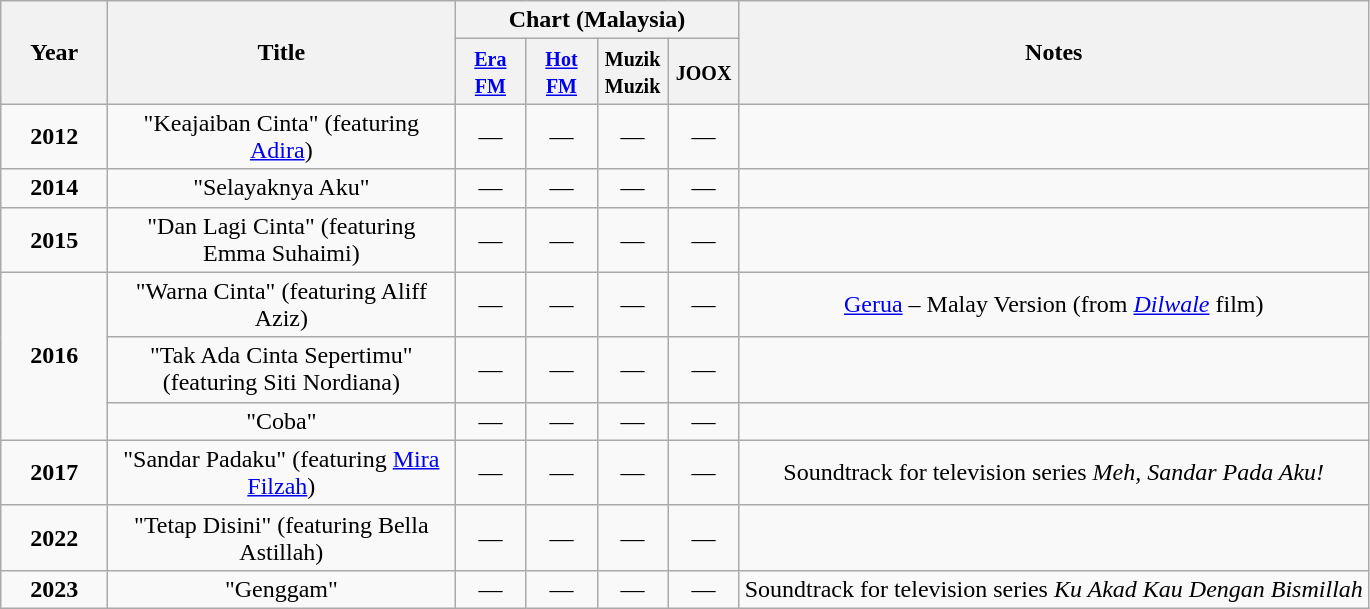<table class="wikitable plainrowheaders" style="text-align:center;">
<tr>
<th scope="col" rowspan="2" style="width:4em;">Year</th>
<th scope="col" rowspan="2" style="width:14em;">Title</th>
<th scope="col" colspan="4">Chart (Malaysia)</th>
<th scope="col" rowspan="2">Notes</th>
</tr>
<tr>
<th width="40"><small><a href='#'>Era FM</a></small><br></th>
<th width="40"><small><a href='#'>Hot FM</a></small><br></th>
<th width="40"><small>Muzik Muzik</small><br></th>
<th width="40"><small>JOOX</small><br></th>
</tr>
<tr>
<td rowspan="1" style="text-align:center;"><strong>2012</strong></td>
<td>"Keajaiban Cinta" (featuring <a href='#'>Adira</a>)</td>
<td>—</td>
<td>—</td>
<td>—</td>
<td>—</td>
<td></td>
</tr>
<tr>
<td rowspan="1" style="text-align:center;"><strong>2014</strong></td>
<td>"Selayaknya Aku"</td>
<td>—</td>
<td>—</td>
<td>—</td>
<td>—</td>
<td></td>
</tr>
<tr>
<td rowspan="1" style="text-align:center;"><strong>2015</strong></td>
<td>"Dan Lagi Cinta" (featuring Emma Suhaimi)</td>
<td>—</td>
<td>—</td>
<td>—</td>
<td>—</td>
<td></td>
</tr>
<tr>
<td rowspan="3" style="text-align:center;"><strong>2016</strong></td>
<td>"Warna Cinta" (featuring Aliff Aziz)</td>
<td>—</td>
<td>—</td>
<td>—</td>
<td>—</td>
<td><a href='#'>Gerua</a> – Malay Version (from <em><a href='#'>Dilwale</a></em> film)</td>
</tr>
<tr>
<td>"Tak Ada Cinta Sepertimu" (featuring Siti Nordiana)</td>
<td>—</td>
<td>—</td>
<td>—</td>
<td>—</td>
<td></td>
</tr>
<tr>
<td>"Coba"</td>
<td>—</td>
<td>—</td>
<td>—</td>
<td>—</td>
<td></td>
</tr>
<tr>
<td rowspan="1" style="text-align:center;"><strong>2017</strong></td>
<td>"Sandar Padaku" (featuring <a href='#'>Mira Filzah</a>)</td>
<td>—</td>
<td>—</td>
<td>—</td>
<td>—</td>
<td>Soundtrack for television series <em>Meh, Sandar Pada Aku!</em></td>
</tr>
<tr>
<td rowspan="1" style="text-align:center;"><strong>2022</strong></td>
<td>"Tetap Disini" (featuring Bella Astillah)</td>
<td>—</td>
<td>—</td>
<td>—</td>
<td>—</td>
<td></td>
</tr>
<tr>
<td rowspan="1" style="text-align:center;"><strong>2023</strong></td>
<td>"Genggam"</td>
<td>—</td>
<td>—</td>
<td>—</td>
<td>—</td>
<td>Soundtrack for television series <em>Ku Akad Kau Dengan Bismillah</em></td>
</tr>
</table>
